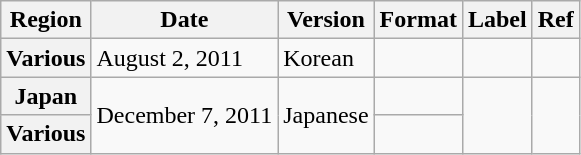<table class="wikitable plainrowheaders">
<tr>
<th scope="col">Region</th>
<th scope="col">Date</th>
<th scope="col">Version</th>
<th scope="col">Format</th>
<th scope="col">Label</th>
<th scope="col">Ref</th>
</tr>
<tr>
<th scope="row">Various</th>
<td>August 2, 2011</td>
<td>Korean</td>
<td></td>
<td></td>
<td></td>
</tr>
<tr>
<th scope="row">Japan</th>
<td rowspan="2">December 7, 2011</td>
<td rowspan="2">Japanese</td>
<td></td>
<td rowspan="2"></td>
<td rowspan="2"></td>
</tr>
<tr>
<th scope="row">Various </th>
<td></td>
</tr>
</table>
